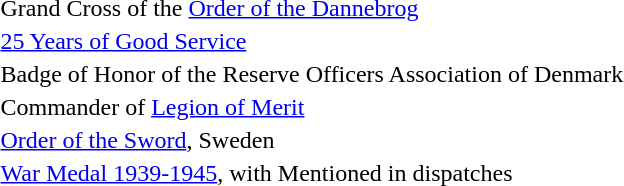<table>
<tr>
<td></td>
<td>Grand Cross of the <a href='#'>Order of the Dannebrog</a></td>
</tr>
<tr>
<td></td>
<td><a href='#'>25 Years of Good Service</a></td>
</tr>
<tr>
<td></td>
<td>Badge of Honor of the Reserve Officers Association of Denmark</td>
</tr>
<tr>
<td></td>
<td>Commander of <a href='#'>Legion of Merit</a></td>
</tr>
<tr>
<td></td>
<td><a href='#'>Order of the Sword</a>, Sweden</td>
</tr>
<tr>
<td></td>
<td><a href='#'>War Medal 1939-1945</a>, with Mentioned in dispatches</td>
</tr>
<tr>
</tr>
</table>
